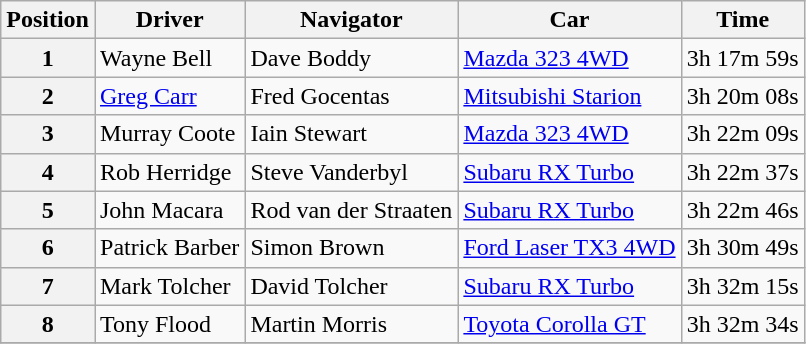<table class="wikitable" border="1">
<tr>
<th>Position</th>
<th>Driver</th>
<th>Navigator</th>
<th>Car</th>
<th>Time</th>
</tr>
<tr>
<th>1</th>
<td>Wayne Bell</td>
<td>Dave Boddy</td>
<td><a href='#'>Mazda 323 4WD</a></td>
<td align="center">3h 17m 59s</td>
</tr>
<tr>
<th>2</th>
<td><a href='#'>Greg Carr</a></td>
<td>Fred Gocentas</td>
<td><a href='#'>Mitsubishi Starion</a></td>
<td align="center">3h 20m 08s</td>
</tr>
<tr>
<th>3</th>
<td>Murray Coote</td>
<td>Iain Stewart</td>
<td><a href='#'>Mazda 323 4WD</a></td>
<td align="center">3h 22m 09s</td>
</tr>
<tr>
<th>4</th>
<td>Rob Herridge</td>
<td>Steve Vanderbyl</td>
<td><a href='#'>Subaru RX Turbo</a></td>
<td align="center">3h 22m 37s</td>
</tr>
<tr>
<th>5</th>
<td>John Macara</td>
<td>Rod van der Straaten</td>
<td><a href='#'>Subaru RX Turbo</a></td>
<td align="center">3h 22m 46s</td>
</tr>
<tr>
<th>6</th>
<td>Patrick Barber</td>
<td>Simon Brown</td>
<td><a href='#'>Ford Laser TX3 4WD</a></td>
<td align="center">3h 30m 49s</td>
</tr>
<tr>
<th>7</th>
<td>Mark Tolcher</td>
<td>David Tolcher</td>
<td><a href='#'>Subaru RX Turbo</a></td>
<td align="center">3h 32m 15s</td>
</tr>
<tr>
<th>8</th>
<td>Tony Flood</td>
<td>Martin Morris</td>
<td><a href='#'>Toyota Corolla GT</a></td>
<td align="center">3h 32m 34s</td>
</tr>
<tr>
</tr>
</table>
